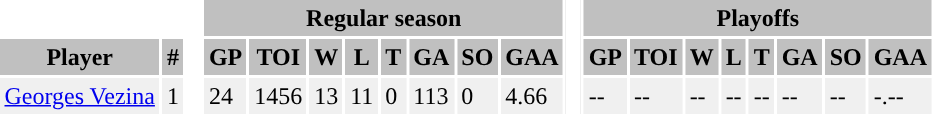<table BORDER="0" CELLPADDING="3" CELLSPACING="2" ID="Table1">
<tr ALIGN="center" bgcolor="#c0c0c0">
<th ALIGN="center" colspan="2" bgcolor="#ffffff"> </th>
<th ALIGN="center" rowspan="99" bgcolor="#ffffff"> </th>
<th ALIGN="center" colspan="8">Regular season</th>
<th ALIGN="center" rowspan="99" bgcolor="#ffffff"> </th>
<th ALIGN="center" colspan="8">Playoffs</th>
</tr>
<tr ALIGN="center" bgcolor="#c0c0c0">
<th ALIGN="center">Player</th>
<th ALIGN="center">#</th>
<th ALIGN="center">GP</th>
<th ALIGN="center">TOI</th>
<th ALIGN="center">W</th>
<th ALIGN="center">L</th>
<th ALIGN="center">T</th>
<th ALIGN="center">GA</th>
<th ALIGN="center">SO</th>
<th ALIGN="center">GAA</th>
<th ALIGN="center">GP</th>
<th ALIGN="center">TOI</th>
<th ALIGN="center">W</th>
<th ALIGN="center">L</th>
<th ALIGN="center'">T</th>
<th ALIGN="center">GA</th>
<th ALIGN="center">SO</th>
<th ALIGN="center">GAA</th>
</tr>
<tr bgcolor="#f0f0f0">
<td><a href='#'>Georges Vezina</a></td>
<td>1</td>
<td>24</td>
<td>1456</td>
<td>13</td>
<td>11</td>
<td>0</td>
<td>113</td>
<td>0</td>
<td>4.66</td>
<td>--</td>
<td>--</td>
<td>--</td>
<td>--</td>
<td>--</td>
<td>--</td>
<td>--</td>
<td>-.--</td>
</tr>
</table>
